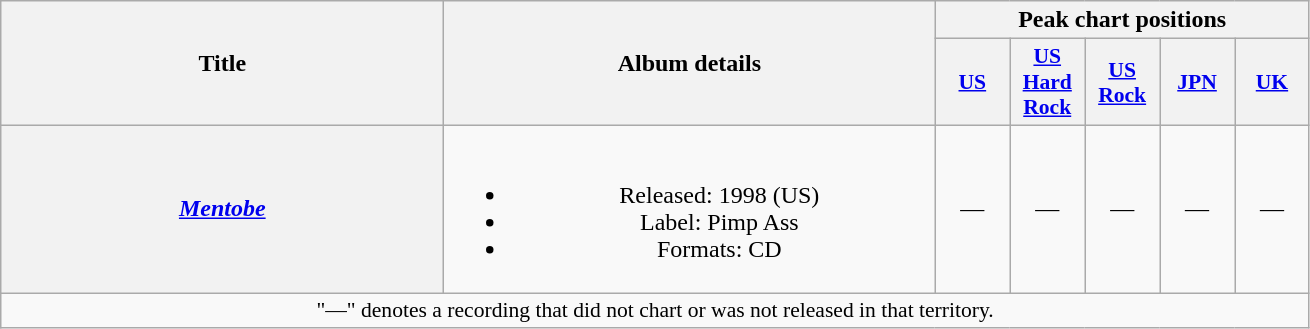<table class="wikitable plainrowheaders" style="text-align:center;">
<tr>
<th scope="col" rowspan="2" style="width:18em;">Title</th>
<th scope="col" rowspan="2" style="width:20em;">Album details</th>
<th scope="col" colspan="5">Peak chart positions</th>
</tr>
<tr>
<th scope="col" style="width:3em;font-size:90%;"><a href='#'>US</a><br></th>
<th scope="col" style="width:3em;font-size:90%;"><a href='#'>US<br>Hard Rock</a><br></th>
<th scope="col" style="width:3em;font-size:90%;"><a href='#'>US<br>Rock</a><br></th>
<th scope="col" style="width:3em;font-size:90%;"><a href='#'>JPN</a><br></th>
<th scope="col" style="width:3em;font-size:90%;"><a href='#'>UK</a><br></th>
</tr>
<tr>
<th scope="row"><em><a href='#'>Mentobe</a></em></th>
<td><br><ul><li>Released: 1998 <span>(US)</span></li><li>Label: Pimp Ass</li><li>Formats: CD</li></ul></td>
<td>—</td>
<td>—</td>
<td>—</td>
<td>—</td>
<td>—</td>
</tr>
<tr>
<td colspan="10" style="font-size:90%">"—" denotes a recording that did not chart or was not released in that territory.</td>
</tr>
</table>
